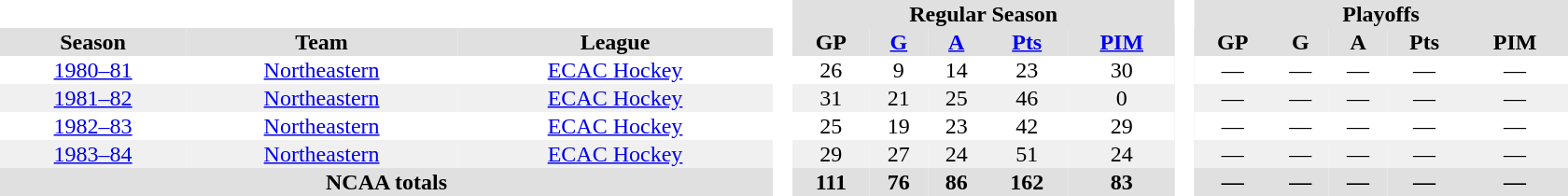<table border="0" cellpadding="1" cellspacing="0" style="text-align:center; width:70em">
<tr bgcolor="#e0e0e0">
<th colspan="3"  bgcolor="#ffffff"> </th>
<th rowspan="99" bgcolor="#ffffff"> </th>
<th colspan="5">Regular Season</th>
<th rowspan="99" bgcolor="#ffffff"> </th>
<th colspan="5">Playoffs</th>
</tr>
<tr bgcolor="#e0e0e0">
<th>Season</th>
<th>Team</th>
<th>League</th>
<th>GP</th>
<th><a href='#'>G</a></th>
<th><a href='#'>A</a></th>
<th><a href='#'>Pts</a></th>
<th><a href='#'>PIM</a></th>
<th>GP</th>
<th>G</th>
<th>A</th>
<th>Pts</th>
<th>PIM</th>
</tr>
<tr>
<td><a href='#'>1980–81</a></td>
<td><a href='#'>Northeastern</a></td>
<td><a href='#'>ECAC Hockey</a></td>
<td>26</td>
<td>9</td>
<td>14</td>
<td>23</td>
<td>30</td>
<td>—</td>
<td>—</td>
<td>—</td>
<td>—</td>
<td>—</td>
</tr>
<tr bgcolor="f0f0f0">
<td><a href='#'>1981–82</a></td>
<td><a href='#'>Northeastern</a></td>
<td><a href='#'>ECAC Hockey</a></td>
<td>31</td>
<td>21</td>
<td>25</td>
<td>46</td>
<td>0</td>
<td>—</td>
<td>—</td>
<td>—</td>
<td>—</td>
<td>—</td>
</tr>
<tr>
<td><a href='#'>1982–83</a></td>
<td><a href='#'>Northeastern</a></td>
<td><a href='#'>ECAC Hockey</a></td>
<td>25</td>
<td>19</td>
<td>23</td>
<td>42</td>
<td>29</td>
<td>—</td>
<td>—</td>
<td>—</td>
<td>—</td>
<td>—</td>
</tr>
<tr bgcolor="f0f0f0">
<td><a href='#'>1983–84</a></td>
<td><a href='#'>Northeastern</a></td>
<td><a href='#'>ECAC Hockey</a></td>
<td>29</td>
<td>27</td>
<td>24</td>
<td>51</td>
<td>24</td>
<td>—</td>
<td>—</td>
<td>—</td>
<td>—</td>
<td>—</td>
</tr>
<tr bgcolor="#e0e0e0">
<th colspan="3">NCAA totals</th>
<th>111</th>
<th>76</th>
<th>86</th>
<th>162</th>
<th>83</th>
<th>—</th>
<th>—</th>
<th>—</th>
<th>—</th>
<th>—</th>
</tr>
</table>
